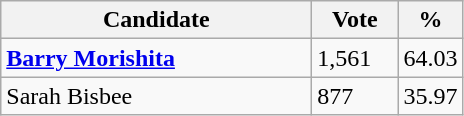<table class="wikitable">
<tr>
<th bgcolor="#DDDDFF" width="200px">Candidate</th>
<th bgcolor="#DDDDFF" width="50px">Vote</th>
<th bgcolor="#DDDDFF" width="30px">%</th>
</tr>
<tr>
<td><strong><a href='#'>Barry Morishita</a></strong></td>
<td>1,561</td>
<td>64.03</td>
</tr>
<tr>
<td>Sarah Bisbee</td>
<td>877</td>
<td>35.97</td>
</tr>
</table>
